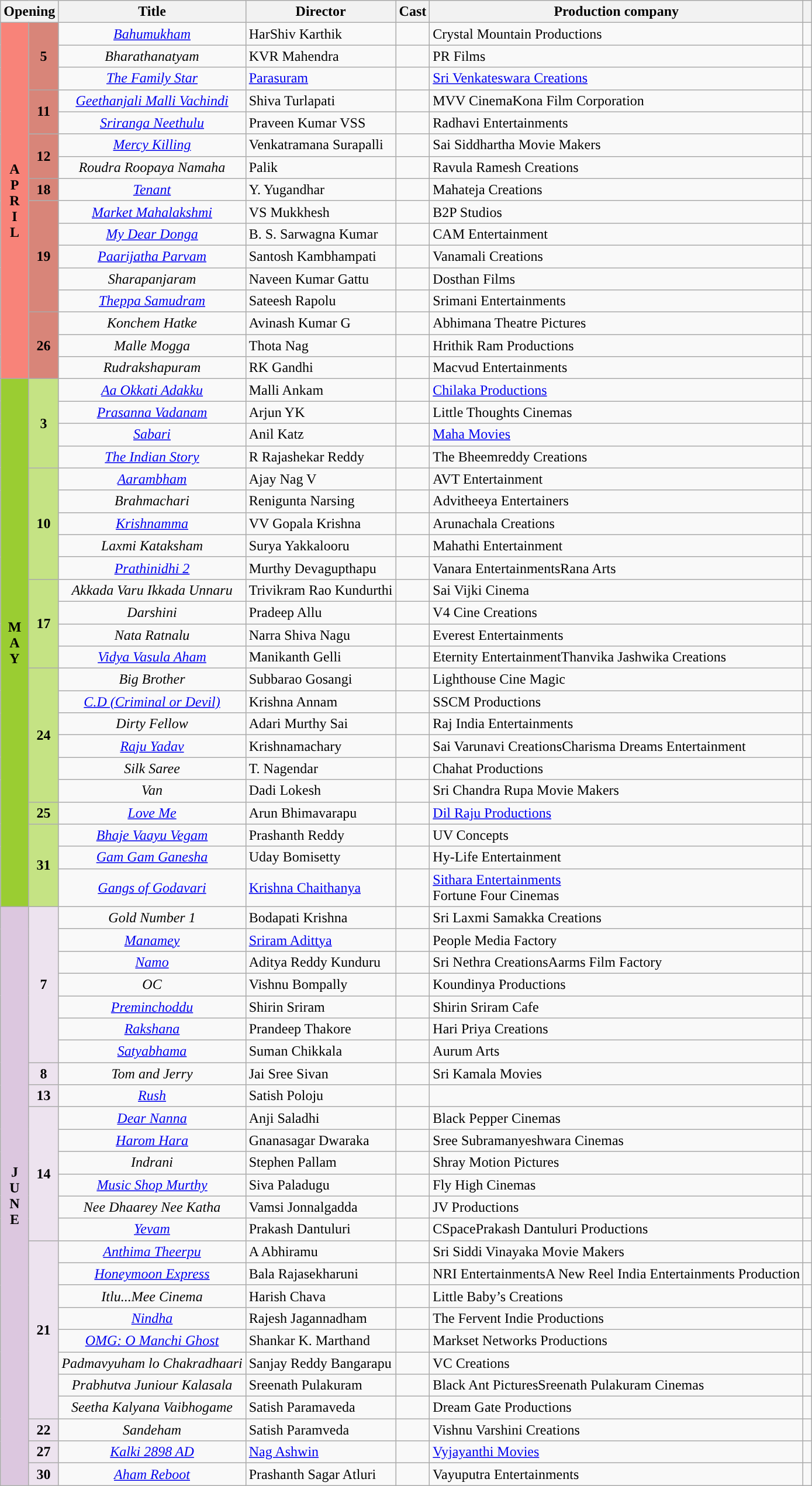<table class="wikitable sortable">
<tr>
<th colspan="2">Opening</th>
<th>Title</th>
<th>Director</th>
<th>Cast</th>
<th>Production company</th>
<th class="unsortable" style="width:1%;"></th>
</tr>
<tr>
<th rowspan="16" style="text-align:center; background:#F88379; textcolor:#000;"><strong>A<br>P<br>R<br>I<br>L</strong></th>
<td rowspan="3" style="text-align:center; background:#d88579;" ;><strong>5</strong></td>
<td style="text-align:center;"><em><a href='#'>Bahumukham</a></em></td>
<td>HarShiv Karthik</td>
<td></td>
<td>Crystal Mountain Productions</td>
<td style="text-align:center;"></td>
</tr>
<tr>
<td style="text-align:center;"><em>Bharathanatyam</em></td>
<td>KVR Mahendra</td>
<td></td>
<td>PR Films</td>
<td style="text-align:center;"></td>
</tr>
<tr>
<td style="text-align:center;"><em><a href='#'>The Family Star</a></em></td>
<td><a href='#'>Parasuram</a></td>
<td></td>
<td><a href='#'>Sri Venkateswara Creations</a></td>
<td style="text-align:center;"></td>
</tr>
<tr>
<td rowspan="2" style="text-align:center; background:#d88579;"><strong>11</strong></td>
<td style="text-align:center;"><em><a href='#'>Geethanjali Malli Vachindi</a></em></td>
<td>Shiva Turlapati</td>
<td></td>
<td>MVV CinemaKona Film Corporation</td>
<td style="text-align:center;"></td>
</tr>
<tr>
<td style="text-align:center;"><em><a href='#'>Sriranga Neethulu</a></em></td>
<td>Praveen Kumar VSS</td>
<td></td>
<td>Radhavi Entertainments</td>
<td style="text-align:center;"></td>
</tr>
<tr>
<td rowspan="2" style="text-align:center; background:#d88579;" ;><strong>12</strong></td>
<td style="text-align:center;"><em><a href='#'>Mercy Killing</a></em></td>
<td>Venkatramana Surapalli</td>
<td></td>
<td>Sai Siddhartha Movie Makers</td>
<td style="text-align:center;"></td>
</tr>
<tr>
<td style="text-align:center;"><em>Roudra Roopaya Namaha</em></td>
<td>Palik</td>
<td></td>
<td>Ravula Ramesh Creations</td>
<td style="text-align:center;"></td>
</tr>
<tr>
<td rowspan="1" style="text-align:center; background:#d88579;" ;><strong>18</strong></td>
<td style="text-align:center;"><em><a href='#'>Tenant</a></em></td>
<td>Y. Yugandhar</td>
<td></td>
<td>Mahateja Creations</td>
<td style="text-align:center;"></td>
</tr>
<tr>
<td rowspan="5" style="text-align:center; background:#d88579;" ;><strong>19</strong></td>
<td style="text-align:center;"><em><a href='#'>Market Mahalakshmi</a></em></td>
<td>VS Mukkhesh</td>
<td></td>
<td>B2P Studios</td>
<td style="text-align:center;"></td>
</tr>
<tr>
<td style="text-align:center;"><em><a href='#'>My Dear Donga</a></em></td>
<td>B. S. Sarwagna Kumar</td>
<td></td>
<td>CAM Entertainment</td>
<td style="text-align:center;"></td>
</tr>
<tr>
<td style="text-align:center;"><em><a href='#'>Paarijatha Parvam</a></em></td>
<td>Santosh Kambhampati</td>
<td></td>
<td>Vanamali Creations</td>
<td style="text-align:center;"></td>
</tr>
<tr>
<td style="text-align:center;"><em>Sharapanjaram</em></td>
<td>Naveen Kumar Gattu</td>
<td></td>
<td>Dosthan Films</td>
<td style="text-align:center;"></td>
</tr>
<tr>
<td style="text-align:center;"><a href='#'><em>Theppa Samudram</em></a></td>
<td>Sateesh Rapolu</td>
<td></td>
<td>Srimani Entertainments</td>
<td style="text-align:center;"></td>
</tr>
<tr>
<td rowspan="3" style="text-align:center; background:#d88579;" ;><strong>26</strong></td>
<td style="text-align:center;"><em>Konchem Hatke</em></td>
<td>Avinash Kumar G</td>
<td></td>
<td>Abhimana Theatre Pictures</td>
<td style="text-align:center;"></td>
</tr>
<tr>
<td style="text-align:center;"><em>Malle Mogga</em></td>
<td>Thota Nag</td>
<td></td>
<td>Hrithik Ram Productions</td>
<td style="text-align:center;"></td>
</tr>
<tr>
<td style="text-align:center;"><em>Rudrakshapuram</em></td>
<td>RK Gandhi</td>
<td></td>
<td>Macvud Entertainments</td>
<td style="text-align:center;"></td>
</tr>
<tr>
<th rowspan="23" style="text-align:center; background: #9ACD32; textcolor:#000;"><strong>M<br>A<br>Y</strong></th>
<td rowspan="4" style="text-align:center; background:#C5E384;" ;><strong>3</strong></td>
<td style="text-align:center;"><a href='#'><em>Aa Okkati Adakku</em></a></td>
<td>Malli Ankam</td>
<td></td>
<td><a href='#'>Chilaka Productions</a></td>
<td style="text-align:center;"></td>
</tr>
<tr>
<td style="text-align:center;"><em><a href='#'>Prasanna Vadanam</a></em></td>
<td>Arjun YK</td>
<td></td>
<td>Little Thoughts Cinemas</td>
<td style="text-align:center;"></td>
</tr>
<tr>
<td style="text-align:center;"><a href='#'><em>Sabari</em></a></td>
<td>Anil Katz</td>
<td></td>
<td><a href='#'>Maha Movies</a></td>
<td style="text-align:center;"></td>
</tr>
<tr>
<td style="text-align:center;"><em><a href='#'>The Indian Story</a></em></td>
<td>R  Rajashekar Reddy</td>
<td></td>
<td>The Bheemreddy Creations</td>
<td style="text-align:center;"></td>
</tr>
<tr>
<td rowspan="5" style="text-align:center; background:#C5E384;" ;><strong>10</strong></td>
<td style="text-align:center;"><a href='#'><em>Aarambham</em></a></td>
<td>Ajay Nag V</td>
<td></td>
<td>AVT Entertainment</td>
<td style="text-align:center;"></td>
</tr>
<tr>
<td style="text-align:center;"><em>Brahmachari</em></td>
<td>Renigunta Narsing</td>
<td></td>
<td>Advitheeya Entertainers</td>
<td style="text-align:center;"></td>
</tr>
<tr>
<td style="text-align:center;"><em><a href='#'>Krishnamma</a></em></td>
<td>VV Gopala Krishna</td>
<td></td>
<td>Arunachala Creations</td>
<td style="text-align:center;"></td>
</tr>
<tr>
<td style="text-align:center;"><em>Laxmi Kataksham</em></td>
<td>Surya Yakkalooru</td>
<td></td>
<td>Mahathi Entertainment</td>
<td style="text-align:center;"></td>
</tr>
<tr>
<td style="text-align:center;"><em><a href='#'>Prathinidhi 2</a></em></td>
<td>Murthy Devagupthapu</td>
<td></td>
<td>Vanara EntertainmentsRana Arts</td>
<td style="text-align:center;"></td>
</tr>
<tr>
<td rowspan="4" style="text-align:center; background:#C5E384;" ;><strong>17</strong></td>
<td style="text-align:center;"><em>Akkada Varu Ikkada Unnaru</em></td>
<td>Trivikram Rao Kundurthi</td>
<td></td>
<td>Sai Vijki Cinema</td>
<td style="text-align:center;"></td>
</tr>
<tr>
<td style="text-align:center;"><em>Darshini</em></td>
<td>Pradeep Allu</td>
<td></td>
<td>V4 Cine Creations</td>
<td style="text-align:center;"></td>
</tr>
<tr>
<td style="text-align:center;"><em>Nata Ratnalu</em></td>
<td>Narra Shiva Nagu</td>
<td></td>
<td>Everest Entertainments</td>
<td style="text-align:center;"></td>
</tr>
<tr>
<td style="text-align:center;"><em><a href='#'>Vidya Vasula Aham</a></em></td>
<td>Manikanth Gelli</td>
<td></td>
<td>Eternity EntertainmentThanvika Jashwika Creations</td>
<td style="text-align:center;"></td>
</tr>
<tr>
<td rowspan="6" style="text-align:center; background:#C5E384;" ;><strong>24</strong></td>
<td style="text-align:center;"><em>Big Brother</em></td>
<td>Subbarao Gosangi</td>
<td></td>
<td>Lighthouse Cine Magic</td>
<td style="text-align:center;"></td>
</tr>
<tr>
<td style="text-align:center;"><em><a href='#'>C.D (Criminal or Devil)</a></em></td>
<td>Krishna Annam</td>
<td></td>
<td>SSCM Productions</td>
<td style="text-align:center;"></td>
</tr>
<tr>
<td style="text-align:center;"><em>Dirty Fellow</em></td>
<td>Adari Murthy Sai</td>
<td></td>
<td>Raj India Entertainments</td>
<td style="text-align:center;"></td>
</tr>
<tr>
<td style="text-align:center;"><a href='#'><em>Raju Yadav</em></a></td>
<td>Krishnamachary</td>
<td></td>
<td>Sai Varunavi CreationsCharisma Dreams Entertainment</td>
<td style="text-align:center;"></td>
</tr>
<tr>
<td style="text-align:center;"><em>Silk Saree</em></td>
<td>T. Nagendar</td>
<td></td>
<td>Chahat Productions</td>
<td style="text-align:center;"></td>
</tr>
<tr>
<td style="text-align:center;"><em>Van</em></td>
<td>Dadi Lokesh</td>
<td></td>
<td>Sri Chandra Rupa Movie Makers</td>
<td style="text-align:center;"></td>
</tr>
<tr>
<td rowspan="1" style="text-align:center; background:#C5E384;" ;><strong>25</strong></td>
<td style="text-align:center;"><a href='#'><em>Love Me</em></a></td>
<td>Arun Bhimavarapu</td>
<td></td>
<td><a href='#'>Dil Raju Productions</a></td>
<td style="text-align:center;"></td>
</tr>
<tr>
<td rowspan="3" style="text-align:center; background:#C5E384;" ;><strong>31</strong></td>
<td style="text-align:center;"><em><a href='#'>Bhaje Vaayu Vegam</a></em></td>
<td>Prashanth Reddy</td>
<td></td>
<td>UV Concepts</td>
<td style="text-align:center;"></td>
</tr>
<tr>
<td style="text-align:center;"><em><a href='#'>Gam Gam Ganesha</a></em></td>
<td>Uday Bomisetty</td>
<td></td>
<td>Hy-Life Entertainment</td>
<td style="text-align:center;"></td>
</tr>
<tr>
<td style="text-align:center;"><em><a href='#'>Gangs of Godavari</a></em></td>
<td><a href='#'>Krishna Chaithanya</a></td>
<td></td>
<td><a href='#'>Sithara Entertainments</a><br>Fortune Four Cinemas</td>
<td style="text-align:center;"></td>
</tr>
<tr>
<td rowspan="26" style="text-align:center; background:#dcc7df; textcolor:#000;" ;><strong>J<br>U<br>N<br>E</strong></td>
<td rowspan="7" style="text-align:center; background:#ede3ef;" ;><strong>7</strong></td>
<td style="text-align:center;"><em>Gold Number 1</em></td>
<td>Bodapati Krishna</td>
<td></td>
<td>Sri Laxmi Samakka Creations</td>
<td style="text-align:center;"></td>
</tr>
<tr>
<td style="text-align:center;"><em><a href='#'>Manamey</a></em></td>
<td><a href='#'>Sriram Adittya</a></td>
<td></td>
<td>People Media Factory</td>
<td style="text-align:center;"></td>
</tr>
<tr>
<td style="text-align:center;"><a href='#'><em>Namo</em></a></td>
<td>Aditya Reddy Kunduru</td>
<td></td>
<td>Sri Nethra CreationsAarms Film Factory</td>
<td style="text-align:center;"></td>
</tr>
<tr>
<td style="text-align:center;"><em>OC</em></td>
<td>Vishnu Bompally</td>
<td></td>
<td>Koundinya Productions</td>
<td style="text-align:center;"></td>
</tr>
<tr>
<td style="text-align:center;"><em><a href='#'>Preminchoddu</a></em></td>
<td>Shirin Sriram</td>
<td></td>
<td>Shirin Sriram Cafe</td>
<td style="text-align:center;"></td>
</tr>
<tr>
<td style="text-align:center;"><em><a href='#'>Rakshana</a></em></td>
<td>Prandeep Thakore</td>
<td></td>
<td>Hari Priya Creations</td>
<td style="text-align:center;"></td>
</tr>
<tr>
<td style="text-align:center;"><em><a href='#'>Satyabhama</a></em></td>
<td>Suman Chikkala</td>
<td></td>
<td>Aurum Arts</td>
<td style="text-align:center;"></td>
</tr>
<tr>
<td rowspan="1" style="text-align:center; background:#ede3ef;" ;><strong>8</strong></td>
<td style="text-align:center;"><em>Tom and Jerry</em></td>
<td>Jai Sree Sivan</td>
<td></td>
<td>Sri Kamala Movies</td>
<td style="text-align:center;"></td>
</tr>
<tr>
<td style="text-align:center; background:#ede3ef;" ;><strong>13</strong></td>
<td style="text-align:center;"><em><a href='#'>Rush</a></em></td>
<td>Satish Poloju</td>
<td></td>
<td></td>
<td style="text-align:center;"></td>
</tr>
<tr>
<td rowspan="6" style="text-align:center; background:#ede3ef;" ;><strong>14</strong></td>
<td style="text-align:center;"><em><a href='#'>Dear Nanna</a></em></td>
<td>Anji Saladhi</td>
<td></td>
<td>Black Pepper Cinemas</td>
<td style="text-align:center;"></td>
</tr>
<tr>
<td style="text-align:center;"><em><a href='#'>Harom Hara</a></em></td>
<td>Gnanasagar Dwaraka</td>
<td></td>
<td>Sree Subramanyeshwara Cinemas</td>
<td style="text-align:center;"></td>
</tr>
<tr>
<td style="text-align:center;"><em>Indrani</em></td>
<td>Stephen Pallam</td>
<td></td>
<td>Shray Motion Pictures</td>
<td style="text-align:center;"></td>
</tr>
<tr>
<td style="text-align:center;"><em><a href='#'>Music Shop Murthy</a></em></td>
<td>Siva Paladugu</td>
<td></td>
<td>Fly High Cinemas</td>
<td style="text-align:center;"></td>
</tr>
<tr>
<td style="text-align:center;"><em>Nee Dhaarey Nee Katha</em></td>
<td>Vamsi Jonnalgadda</td>
<td></td>
<td>JV Productions</td>
<td style="text-align:center;"></td>
</tr>
<tr>
<td style="text-align:center;"><em><a href='#'>Yevam</a></em></td>
<td>Prakash Dantuluri</td>
<td></td>
<td>CSpacePrakash Dantuluri Productions</td>
<td style="text-align:center;"></td>
</tr>
<tr>
<td rowspan="8" style="text-align:center; background:#ede3ef;" ;><strong>21</strong></td>
<td style="text-align:center;"><em><a href='#'>Anthima Theerpu</a></em></td>
<td>A Abhiramu</td>
<td></td>
<td>Sri Siddi Vinayaka Movie Makers</td>
<td style="text-align:center;"></td>
</tr>
<tr>
<td style="text-align:center;"><a href='#'><em>Honeymoon Express</em></a></td>
<td>Bala Rajasekharuni</td>
<td></td>
<td>NRI EntertainmentsA New Reel India Entertainments Production</td>
<td style="text-align:center;"></td>
</tr>
<tr>
<td style="text-align:center;"><em>Itlu...Mee Cinema</em></td>
<td>Harish Chava</td>
<td></td>
<td>Little Baby’s Creations</td>
<td style="text-align:center;"></td>
</tr>
<tr>
<td style="text-align:center;"><em><a href='#'>Nindha</a></em></td>
<td>Rajesh Jagannadham</td>
<td></td>
<td>The Fervent Indie Productions</td>
<td style="text-align:center;"></td>
</tr>
<tr>
<td style="text-align:center;"><em><a href='#'>OMG: O Manchi Ghost</a></em></td>
<td>Shankar K. Marthand</td>
<td></td>
<td>Markset Networks Productions</td>
<td style="text-align:center;"></td>
</tr>
<tr>
<td style="text-align:center;"><em>Padmavyuham lo Chakradhaari</em></td>
<td>Sanjay Reddy Bangarapu</td>
<td></td>
<td>VC Creations</td>
<td style="text-align:center;"></td>
</tr>
<tr>
<td style="text-align:center;"><em>Prabhutva Juniour Kalasala</em></td>
<td>Sreenath Pulakuram</td>
<td></td>
<td>Black Ant PicturesSreenath Pulakuram Cinemas</td>
<td style="text-align:center;"></td>
</tr>
<tr>
<td style="text-align:center;"><em>Seetha Kalyana Vaibhogame</em></td>
<td>Satish Paramaveda</td>
<td></td>
<td>Dream Gate Productions</td>
<td style="text-align:center;"></td>
</tr>
<tr>
<td rowspan="1"; style="text-align:center; background:#ede3ef;"><strong>22</strong></td>
<td style="text-align:center;"><em>Sandeham</em></td>
<td>Satish Paramveda</td>
<td></td>
<td>Vishnu Varshini Creations</td>
<td style="text-align:center;"></td>
</tr>
<tr>
<td rowspan="1"; style="text-align:center; background:#ede3ef;"><strong>27</strong></td>
<td style="text-align:center;"><em><a href='#'>Kalki 2898 AD</a></em></td>
<td><a href='#'>Nag Ashwin</a></td>
<td></td>
<td><a href='#'>Vyjayanthi Movies</a></td>
<td style="text-align:center;"></td>
</tr>
<tr>
<td rowspan="1"; style="text-align:center; background:#ede3ef;"><strong>30</strong></td>
<td style="text-align:center;"><em><a href='#'>Aham Reboot</a></em></td>
<td>Prashanth Sagar Atluri</td>
<td></td>
<td>Vayuputra Entertainments</td>
<td style="text-align:center;"></td>
</tr>
</table>
